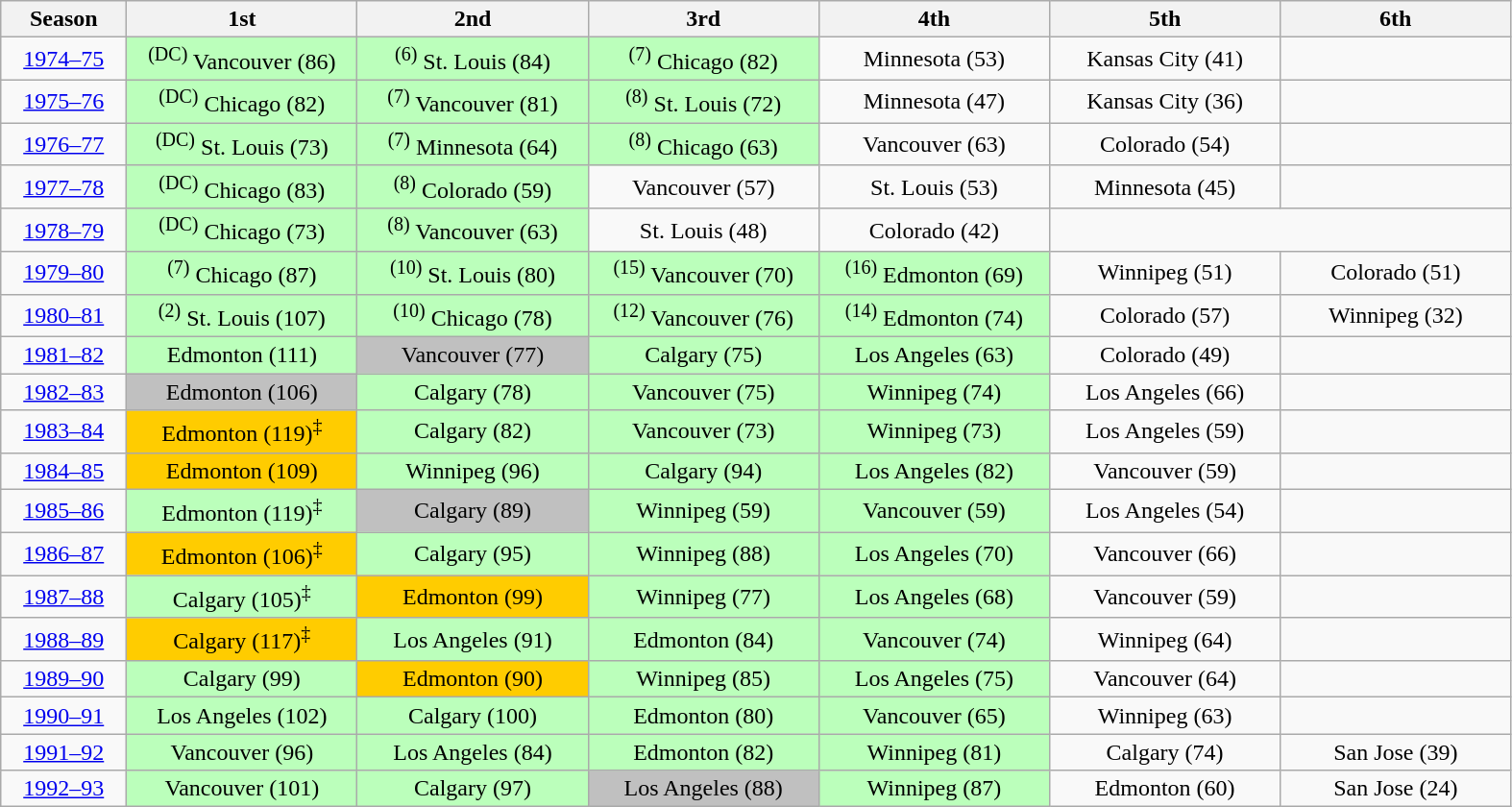<table class="wikitable" width="83%">
<tr>
<th width="6%">Season</th>
<th width="11%">1st</th>
<th width="11%">2nd</th>
<th width="11%">3rd</th>
<th width="11%">4th</th>
<th width="11%">5th</th>
<th width="11%">6th</th>
</tr>
<tr align=center>
<td><a href='#'>1974–75</a></td>
<td bgcolor="#bbffbb"><sup>(DC)</sup> Vancouver (86)</td>
<td bgcolor="#bbffbb"><sup>(6)</sup> St. Louis (84)</td>
<td bgcolor="#bbffbb"><sup>(7)</sup> Chicago (82)</td>
<td>Minnesota (53)</td>
<td>Kansas City (41)</td>
<td colspan="1"></td>
</tr>
<tr align=center>
<td><a href='#'>1975–76</a></td>
<td bgcolor="#bbffbb"><sup>(DC)</sup> Chicago (82)</td>
<td bgcolor="#bbffbb"><sup>(7)</sup> Vancouver (81)</td>
<td bgcolor="#bbffbb"><sup>(8)</sup> St. Louis (72)</td>
<td>Minnesota (47)</td>
<td>Kansas City (36)</td>
<td colspan="1"></td>
</tr>
<tr align=center>
<td><a href='#'>1976–77</a></td>
<td bgcolor="#bbffbb"><sup>(DC)</sup> St. Louis (73)</td>
<td bgcolor="#bbffbb"><sup>(7)</sup> Minnesota (64)</td>
<td bgcolor="#bbffbb"><sup>(8)</sup> Chicago (63)</td>
<td>Vancouver (63)</td>
<td>Colorado (54)</td>
<td colspan="1"></td>
</tr>
<tr align=center>
<td><a href='#'>1977–78</a></td>
<td bgcolor="#bbffbb"><sup>(DC)</sup> Chicago (83)</td>
<td bgcolor="#bbffbb"><sup>(8)</sup> Colorado (59)</td>
<td>Vancouver (57)</td>
<td>St. Louis (53)</td>
<td>Minnesota (45)</td>
<td colspan="1"></td>
</tr>
<tr align=center>
<td><a href='#'>1978–79</a></td>
<td bgcolor="#bbffbb"><sup>(DC)</sup> Chicago (73)</td>
<td bgcolor="#bbffbb"><sup>(8)</sup> Vancouver (63)</td>
<td>St. Louis (48)</td>
<td>Colorado (42)</td>
<td colspan="2"></td>
</tr>
<tr align=center>
<td><a href='#'>1979–80</a></td>
<td bgcolor="#bbffbb"><sup>(7)</sup> Chicago (87)</td>
<td bgcolor="#bbffbb"><sup>(10)</sup> St. Louis (80)</td>
<td bgcolor="#bbffbb"><sup>(15)</sup> Vancouver (70)</td>
<td bgcolor="#bbffbb"><sup>(16)</sup> Edmonton (69)</td>
<td>Winnipeg (51)</td>
<td>Colorado (51)</td>
</tr>
<tr align=center>
<td><a href='#'>1980–81</a></td>
<td bgcolor="#bbffbb"><sup>(2)</sup> St. Louis (107)</td>
<td bgcolor="#bbffbb"><sup>(10)</sup> Chicago (78)</td>
<td bgcolor="#bbffbb"><sup>(12)</sup> Vancouver (76)</td>
<td bgcolor="#bbffbb"><sup>(14)</sup> Edmonton (74)</td>
<td>Colorado (57)</td>
<td>Winnipeg (32)</td>
</tr>
<tr align=center>
<td><a href='#'>1981–82</a></td>
<td bgcolor="#bbffbb">Edmonton (111)</td>
<td bgcolor="#c0c0c0">Vancouver (77)</td>
<td bgcolor="#bbffbb">Calgary (75)</td>
<td bgcolor="#bbffbb">Los Angeles (63)</td>
<td>Colorado (49)</td>
<td colspan="1"></td>
</tr>
<tr align=center>
<td><a href='#'>1982–83</a></td>
<td bgcolor="#c0c0c0">Edmonton (106)</td>
<td bgcolor="#bbffbb">Calgary (78)</td>
<td bgcolor="#bbffbb">Vancouver (75)</td>
<td bgcolor="#bbffbb">Winnipeg (74)</td>
<td>Los Angeles (66)</td>
<td colspan="1"></td>
</tr>
<tr align=center>
<td><a href='#'>1983–84</a></td>
<td bgcolor="#ffcc00">Edmonton (119)<sup>‡</sup></td>
<td bgcolor="#bbffbb">Calgary (82)</td>
<td bgcolor="#bbffbb">Vancouver (73)</td>
<td bgcolor="#bbffbb">Winnipeg (73)</td>
<td>Los Angeles (59)</td>
<td colspan="1"></td>
</tr>
<tr align=center>
<td><a href='#'>1984–85</a></td>
<td bgcolor="#ffcc00">Edmonton (109)</td>
<td bgcolor="#bbffbb">Winnipeg (96)</td>
<td bgcolor="#bbffbb">Calgary (94)</td>
<td bgcolor="#bbffbb">Los Angeles (82)</td>
<td>Vancouver (59)</td>
<td colspan="1"></td>
</tr>
<tr align=center>
<td><a href='#'>1985–86</a></td>
<td bgcolor="#bbffbb">Edmonton (119)<sup>‡</sup></td>
<td bgcolor="#c0c0c0">Calgary (89)</td>
<td bgcolor="#bbffbb">Winnipeg (59)</td>
<td bgcolor="#bbffbb">Vancouver (59)</td>
<td>Los Angeles (54)</td>
<td colspan="1"></td>
</tr>
<tr align=center>
<td><a href='#'>1986–87</a></td>
<td bgcolor="#ffcc00">Edmonton (106)<sup>‡</sup></td>
<td bgcolor="#bbffbb">Calgary (95)</td>
<td bgcolor="#bbffbb">Winnipeg (88)</td>
<td bgcolor="#bbffbb">Los Angeles (70)</td>
<td>Vancouver (66)</td>
<td colspan="1"></td>
</tr>
<tr align=center>
<td><a href='#'>1987–88</a></td>
<td bgcolor="#bbffbb">Calgary (105)<sup>‡</sup></td>
<td bgcolor="#ffcc00">Edmonton (99)</td>
<td bgcolor="#bbffbb">Winnipeg (77)</td>
<td bgcolor="#bbffbb">Los Angeles (68)</td>
<td>Vancouver (59)</td>
<td colspan="1"></td>
</tr>
<tr align=center>
<td><a href='#'>1988–89</a></td>
<td bgcolor="#ffcc00">Calgary (117)<sup>‡</sup></td>
<td bgcolor="#bbffbb">Los Angeles (91)</td>
<td bgcolor="#bbffbb">Edmonton (84)</td>
<td bgcolor="#bbffbb">Vancouver (74)</td>
<td>Winnipeg (64)</td>
<td colspan="1"></td>
</tr>
<tr align=center>
<td><a href='#'>1989–90</a></td>
<td bgcolor="#bbffbb">Calgary (99)</td>
<td bgcolor="#ffcc00">Edmonton (90)</td>
<td bgcolor="#bbffbb">Winnipeg (85)</td>
<td bgcolor="#bbffbb">Los Angeles (75)</td>
<td>Vancouver (64)</td>
<td colspan="1"></td>
</tr>
<tr align=center>
<td><a href='#'>1990–91</a></td>
<td bgcolor="#bbffbb">Los Angeles (102)</td>
<td bgcolor="#bbffbb">Calgary (100)</td>
<td bgcolor="#bbffbb">Edmonton (80)</td>
<td bgcolor="#bbffbb">Vancouver (65)</td>
<td>Winnipeg (63)</td>
<td colspan="1"></td>
</tr>
<tr align=center>
<td><a href='#'>1991–92</a></td>
<td bgcolor="#bbffbb">Vancouver (96)</td>
<td bgcolor="#bbffbb">Los Angeles (84)</td>
<td bgcolor="#bbffbb">Edmonton (82)</td>
<td bgcolor="#bbffbb">Winnipeg (81)</td>
<td>Calgary (74)</td>
<td>San Jose (39)</td>
</tr>
<tr align=center>
<td><a href='#'>1992–93</a></td>
<td bgcolor="#bbffbb">Vancouver (101)</td>
<td bgcolor="#bbffbb">Calgary (97)</td>
<td bgcolor="#c0c0c0">Los Angeles (88)</td>
<td bgcolor="#bbffbb">Winnipeg (87)</td>
<td>Edmonton (60)</td>
<td>San Jose (24)</td>
</tr>
</table>
